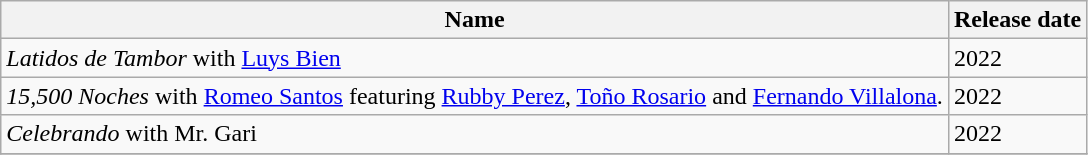<table class="wikitable">
<tr>
<th>Name</th>
<th>Release date</th>
</tr>
<tr>
<td><em>Latidos de Tambor</em> with <a href='#'>Luys Bien</a></td>
<td>2022</td>
</tr>
<tr>
<td><em>15,500 Noches</em> with <a href='#'>Romeo Santos</a> featuring <a href='#'>Rubby Perez</a>, <a href='#'>Toño Rosario</a> and <a href='#'>Fernando Villalona</a>.</td>
<td>2022</td>
</tr>
<tr>
<td><em>Celebrando</em> with Mr. Gari</td>
<td>2022</td>
</tr>
<tr>
</tr>
</table>
